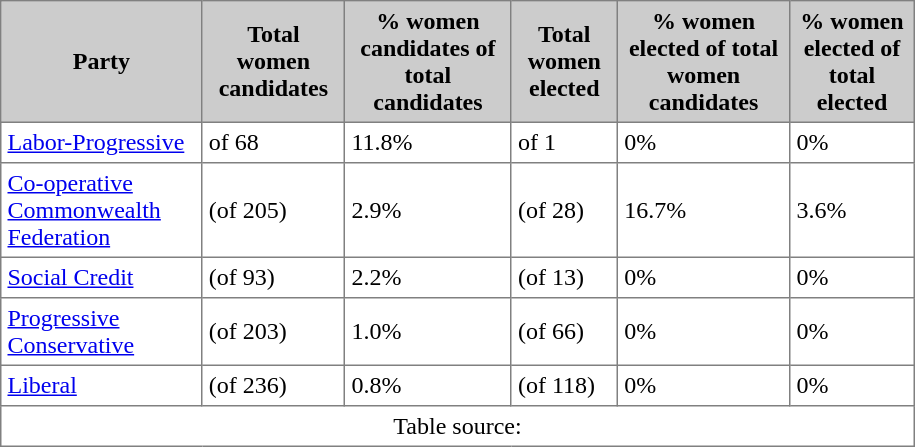<table border="1" cellpadding="4" width="610" cellspacing="0" style="border-collapse: collapse" class="sortable">
<tr bgcolor="CCCCCC">
<th>Party</th>
<th>Total women candidates</th>
<th>% women candidates of total candidates</th>
<th>Total women elected</th>
<th>% women elected of total women candidates</th>
<th>% women elected of total elected</th>
</tr>
<tr>
<td><a href='#'>Labor-Progressive</a></td>
<td> of 68</td>
<td>11.8%</td>
<td> of 1</td>
<td>0%</td>
<td>0%</td>
</tr>
<tr>
<td><a href='#'>Co-operative Commonwealth Federation</a></td>
<td> (of 205)</td>
<td>2.9%</td>
<td> (of 28)</td>
<td>16.7%</td>
<td>3.6%</td>
</tr>
<tr>
<td><a href='#'>Social Credit</a></td>
<td> (of 93)</td>
<td>2.2%</td>
<td> (of 13)</td>
<td>0%</td>
<td>0%</td>
</tr>
<tr>
<td><a href='#'>Progressive Conservative</a></td>
<td> (of 203)</td>
<td>1.0%</td>
<td> (of 66)</td>
<td>0%</td>
<td>0%</td>
</tr>
<tr>
<td><a href='#'>Liberal</a></td>
<td> (of 236)</td>
<td>0.8%</td>
<td> (of 118)</td>
<td>0%</td>
<td>0%</td>
</tr>
<tr class="sortbottom">
<td colspan="6" align="center">Table source:</td>
</tr>
</table>
